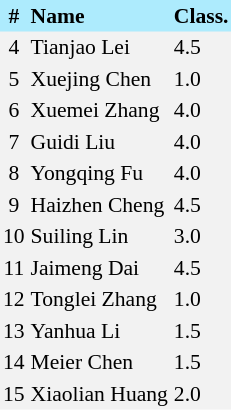<table border=0 cellpadding=2 cellspacing=0  |- bgcolor=#F2F2F2 style="text-align:center; font-size:90%;">
<tr bgcolor=#ADEBFD>
<th>#</th>
<th align=left>Name</th>
<th align=left>Class.</th>
</tr>
<tr>
<td>4</td>
<td align=left>Tianjao Lei</td>
<td align=left>4.5</td>
</tr>
<tr>
<td>5</td>
<td align=left>Xuejing Chen</td>
<td align=left>1.0</td>
</tr>
<tr>
<td>6</td>
<td align=left>Xuemei Zhang</td>
<td align=left>4.0</td>
</tr>
<tr>
<td>7</td>
<td align=left>Guidi Liu</td>
<td align=left>4.0</td>
</tr>
<tr>
<td>8</td>
<td align=left>Yongqing Fu</td>
<td align=left>4.0</td>
</tr>
<tr>
<td>9</td>
<td align=left>Haizhen Cheng</td>
<td align=left>4.5</td>
</tr>
<tr>
<td>10</td>
<td align=left>Suiling Lin</td>
<td align=left>3.0</td>
</tr>
<tr>
<td>11</td>
<td align=left>Jaimeng Dai</td>
<td align=left>4.5</td>
</tr>
<tr>
<td>12</td>
<td align=left>Tonglei Zhang</td>
<td align=left>1.0</td>
</tr>
<tr>
<td>13</td>
<td align=left>Yanhua Li</td>
<td align=left>1.5</td>
</tr>
<tr>
<td>14</td>
<td align=left>Meier Chen</td>
<td align=left>1.5</td>
</tr>
<tr>
<td>15</td>
<td align=left>Xiaolian Huang</td>
<td align=left>2.0</td>
</tr>
</table>
